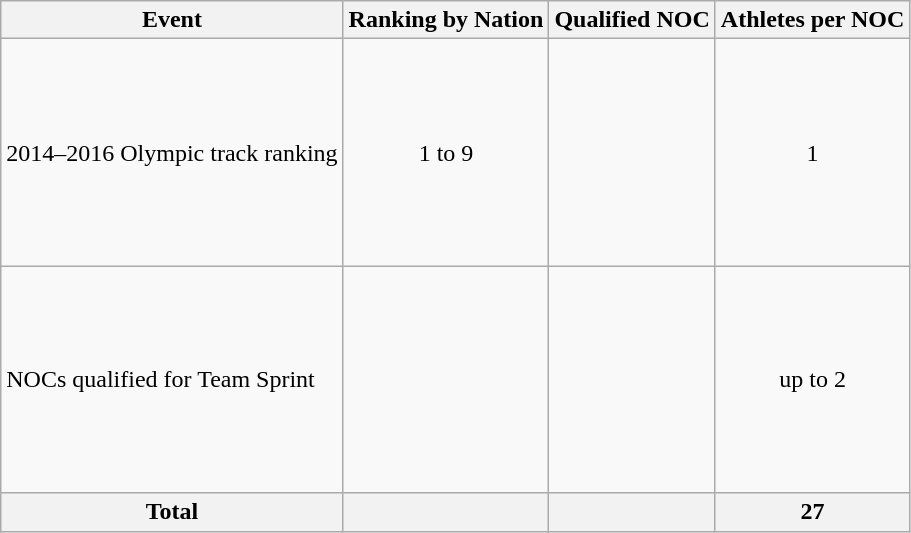<table class="wikitable">
<tr>
<th>Event</th>
<th>Ranking by Nation</th>
<th>Qualified NOC</th>
<th>Athletes per NOC</th>
</tr>
<tr>
<td>2014–2016 Olympic track ranking</td>
<td style="text-align:center;">1 to 9</td>
<td><br><br><br><br><br><br><br><br></td>
<td align=center>1</td>
</tr>
<tr>
<td>NOCs qualified for Team Sprint</td>
<td></td>
<td><br><br><br><br><br><br><br><br></td>
<td style="text-align:center;">up to 2</td>
</tr>
<tr>
<th>Total</th>
<th></th>
<th></th>
<th>27</th>
</tr>
</table>
